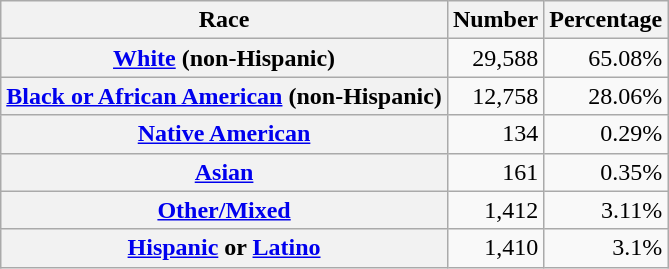<table class="wikitable" style="text-align:right">
<tr>
<th scope="col">Race</th>
<th scope="col">Number</th>
<th scope="col">Percentage</th>
</tr>
<tr>
<th scope="row"><a href='#'>White</a> (non-Hispanic)</th>
<td>29,588</td>
<td>65.08%</td>
</tr>
<tr>
<th scope="row"><a href='#'>Black or African American</a> (non-Hispanic)</th>
<td>12,758</td>
<td>28.06%</td>
</tr>
<tr>
<th scope="row"><a href='#'>Native American</a></th>
<td>134</td>
<td>0.29%</td>
</tr>
<tr>
<th scope="row"><a href='#'>Asian</a></th>
<td>161</td>
<td>0.35%</td>
</tr>
<tr>
<th scope="row"><a href='#'>Other/Mixed</a></th>
<td>1,412</td>
<td>3.11%</td>
</tr>
<tr>
<th scope="row"><a href='#'>Hispanic</a> or <a href='#'>Latino</a></th>
<td>1,410</td>
<td>3.1%</td>
</tr>
</table>
